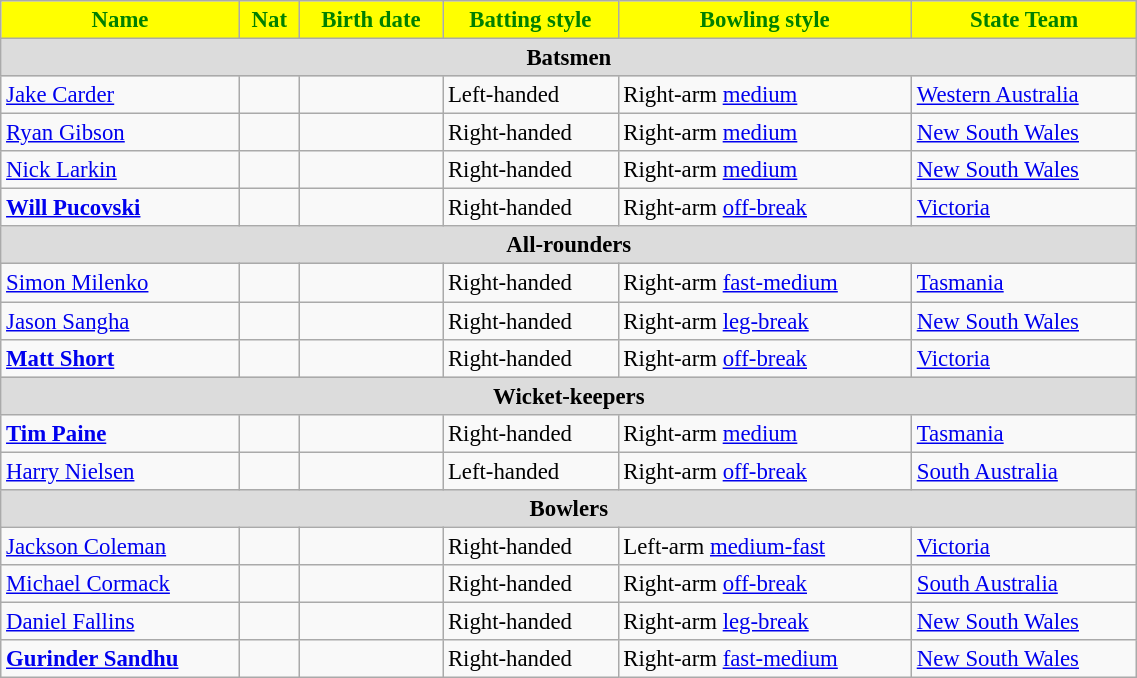<table class="wikitable" style="font-size:95%;" width="60%">
<tr>
<th style="background: #FFFF00; color:green" align=right>Name</th>
<th style="background: #FFFF00; color:green" align=right>Nat</th>
<th style="background: #FFFF00; color:green" align=right>Birth date</th>
<th style="background: #FFFF00; color:green" align=right>Batting style</th>
<th style="background: #FFFF00; color:green" align=right>Bowling style</th>
<th style="background: #FFFF00; color:green" align=right>State Team</th>
</tr>
<tr>
<th colspan="6" style="background: #DCDCDC" align=right>Batsmen</th>
</tr>
<tr>
<td><a href='#'>Jake Carder</a></td>
<td style="text-align:center"></td>
<td></td>
<td>Left-handed</td>
<td>Right-arm <a href='#'>medium</a></td>
<td><a href='#'>Western Australia</a></td>
</tr>
<tr>
<td><a href='#'>Ryan Gibson</a></td>
<td style="text-align:center"></td>
<td></td>
<td>Right-handed</td>
<td>Right-arm <a href='#'>medium</a></td>
<td><a href='#'>New South Wales</a></td>
</tr>
<tr>
<td><a href='#'>Nick Larkin</a></td>
<td style="text-align:center"></td>
<td></td>
<td>Right-handed</td>
<td>Right-arm <a href='#'>medium</a></td>
<td><a href='#'>New South Wales</a></td>
</tr>
<tr>
<td><strong><a href='#'>Will Pucovski</a></strong></td>
<td style="text-align:center"></td>
<td></td>
<td>Right-handed</td>
<td>Right-arm <a href='#'>off-break</a></td>
<td><a href='#'>Victoria</a></td>
</tr>
<tr>
<th colspan="6" style="background: #DCDCDC" align=right>All-rounders</th>
</tr>
<tr>
<td><a href='#'>Simon Milenko</a></td>
<td style="text-align:center"></td>
<td></td>
<td>Right-handed</td>
<td>Right-arm <a href='#'>fast-medium</a></td>
<td><a href='#'>Tasmania</a></td>
</tr>
<tr>
<td><a href='#'>Jason Sangha</a></td>
<td style="text-align:center"></td>
<td></td>
<td>Right-handed</td>
<td>Right-arm <a href='#'>leg-break</a></td>
<td><a href='#'>New South Wales</a></td>
</tr>
<tr>
<td><strong><a href='#'>Matt Short</a></strong></td>
<td style="text-align:center"></td>
<td></td>
<td>Right-handed</td>
<td>Right-arm <a href='#'>off-break</a></td>
<td><a href='#'>Victoria</a></td>
</tr>
<tr>
<th colspan="6" style="background: #DCDCDC" align=right>Wicket-keepers</th>
</tr>
<tr>
<td><strong><a href='#'>Tim Paine</a></strong></td>
<td style="text-align:center"></td>
<td></td>
<td>Right-handed</td>
<td>Right-arm <a href='#'>medium</a></td>
<td><a href='#'>Tasmania</a></td>
</tr>
<tr>
<td><a href='#'>Harry Nielsen</a></td>
<td style="text-align:center"></td>
<td></td>
<td>Left-handed</td>
<td>Right-arm <a href='#'>off-break</a></td>
<td><a href='#'>South Australia</a></td>
</tr>
<tr>
<th colspan="6" style="background: #DCDCDC" align=right>Bowlers</th>
</tr>
<tr>
<td><a href='#'>Jackson Coleman</a></td>
<td style="text-align:center"></td>
<td></td>
<td>Right-handed</td>
<td>Left-arm <a href='#'>medium-fast</a></td>
<td><a href='#'>Victoria</a></td>
</tr>
<tr>
<td><a href='#'>Michael Cormack</a></td>
<td style="text-align:center"></td>
<td></td>
<td>Right-handed</td>
<td>Right-arm <a href='#'>off-break</a></td>
<td><a href='#'>South Australia</a></td>
</tr>
<tr>
<td><a href='#'>Daniel Fallins</a></td>
<td style="text-align:center"></td>
<td></td>
<td>Right-handed</td>
<td>Right-arm <a href='#'>leg-break</a></td>
<td><a href='#'>New South Wales</a></td>
</tr>
<tr>
<td><strong><a href='#'>Gurinder Sandhu</a></strong></td>
<td style="text-align:center"></td>
<td></td>
<td>Right-handed</td>
<td>Right-arm <a href='#'>fast-medium</a></td>
<td><a href='#'>New South Wales</a></td>
</tr>
</table>
